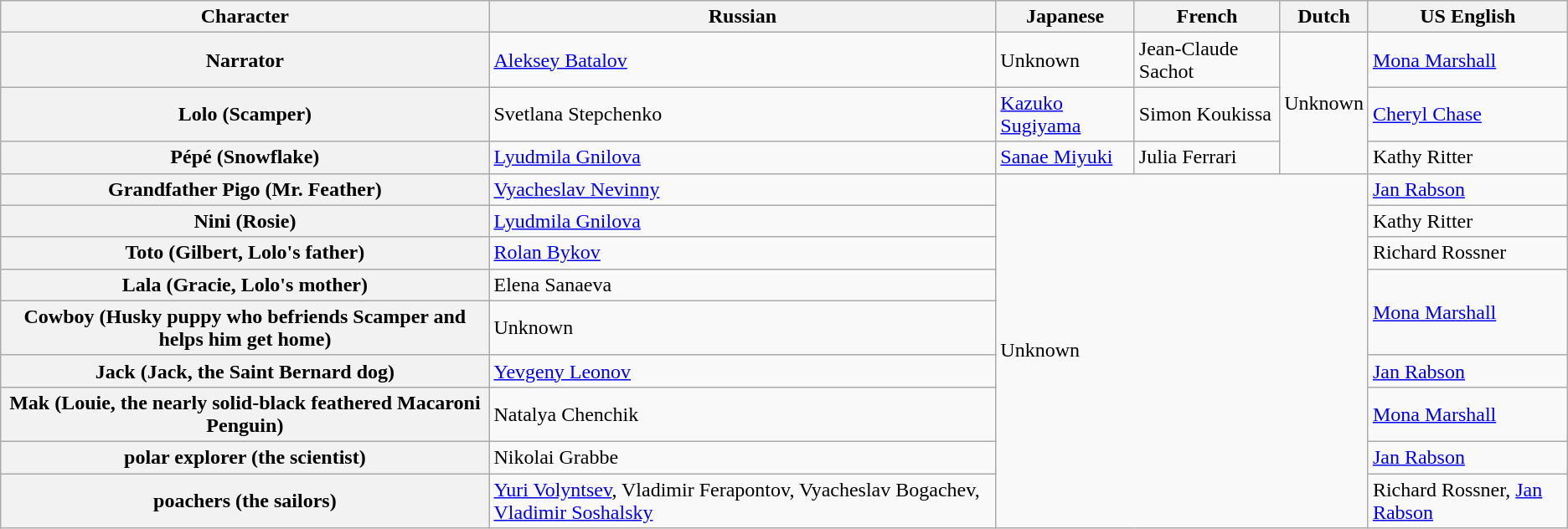<table class="wikitable">
<tr>
<th>Character</th>
<th>Russian</th>
<th>Japanese</th>
<th>French</th>
<th>Dutch</th>
<th>US English</th>
</tr>
<tr>
<th>Narrator</th>
<td><a href='#'>Aleksey Batalov</a></td>
<td>Unknown</td>
<td>Jean-Claude Sachot</td>
<td rowspan="3">Unknown</td>
<td><a href='#'>Mona Marshall</a></td>
</tr>
<tr>
<th>Lolo (Scamper)</th>
<td>Svetlana Stepchenko</td>
<td><a href='#'>Kazuko Sugiyama</a></td>
<td>Simon Koukissa</td>
<td><a href='#'>Cheryl Chase</a></td>
</tr>
<tr>
<th>Pépé (Snowflake)</th>
<td><a href='#'>Lyudmila Gnilova</a></td>
<td><a href='#'>Sanae Miyuki</a></td>
<td>Julia Ferrari</td>
<td>Kathy Ritter</td>
</tr>
<tr>
<th>Grandfather Pigo (Mr. Feather)</th>
<td><a href='#'>Vyacheslav Nevinny</a></td>
<td colspan="3" rowspan="9">Unknown</td>
<td><a href='#'>Jan Rabson</a></td>
</tr>
<tr>
<th>Nini (Rosie)</th>
<td><a href='#'>Lyudmila Gnilova</a></td>
<td>Kathy Ritter</td>
</tr>
<tr>
<th>Toto (Gilbert, Lolo's father)</th>
<td><a href='#'>Rolan Bykov</a></td>
<td>Richard Rossner</td>
</tr>
<tr>
<th>Lala (Gracie, Lolo's mother)</th>
<td>Elena Sanaeva</td>
<td rowspan="2"><a href='#'>Mona Marshall</a></td>
</tr>
<tr>
<th>Cowboy (Husky puppy who befriends Scamper and helps him get home)</th>
<td>Unknown</td>
</tr>
<tr>
<th>Jack (Jack, the Saint Bernard dog)</th>
<td><a href='#'>Yevgeny Leonov</a></td>
<td><a href='#'>Jan Rabson</a></td>
</tr>
<tr>
<th>Mak (Louie, the nearly solid-black feathered Macaroni Penguin)</th>
<td>Natalya Chenchik</td>
<td><a href='#'>Mona Marshall</a></td>
</tr>
<tr>
<th>polar explorer (the scientist)</th>
<td>Nikolai Grabbe</td>
<td><a href='#'>Jan Rabson</a></td>
</tr>
<tr>
<th>poachers (the sailors)</th>
<td><a href='#'>Yuri Volyntsev</a>, Vladimir Ferapontov, Vyacheslav Bogachev, <a href='#'>Vladimir Soshalsky</a></td>
<td>Richard Rossner, <a href='#'>Jan Rabson</a></td>
</tr>
</table>
